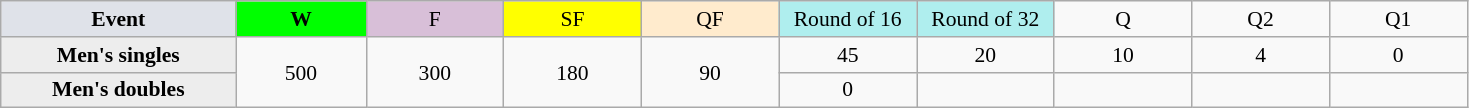<table class=wikitable style=font-size:90%;text-align:center>
<tr>
<td style="width:150px; background:#dfe2e9;"><strong>Event</strong></td>
<td style="width:80px; background:lime;"><strong>W</strong></td>
<td style="width:85px; background:thistle;">F</td>
<td style="width:85px; background:#ff0;">SF</td>
<td style="width:85px; background:#ffebcd;">QF</td>
<td style="width:85px; background:#afeeee;">Round of 16</td>
<td style="width:85px; background:#afeeee;">Round of 32</td>
<td width=85>Q</td>
<td width=85>Q2</td>
<td width=85>Q1</td>
</tr>
<tr>
<th style="background:#ededed;">Men's singles</th>
<td rowspan=2>500</td>
<td rowspan=2>300</td>
<td rowspan=2>180</td>
<td rowspan=2>90</td>
<td>45</td>
<td>20</td>
<td>10</td>
<td>4</td>
<td>0</td>
</tr>
<tr>
<th style="background:#ededed;">Men's doubles</th>
<td>0</td>
<td></td>
<td></td>
<td></td>
<td></td>
</tr>
</table>
